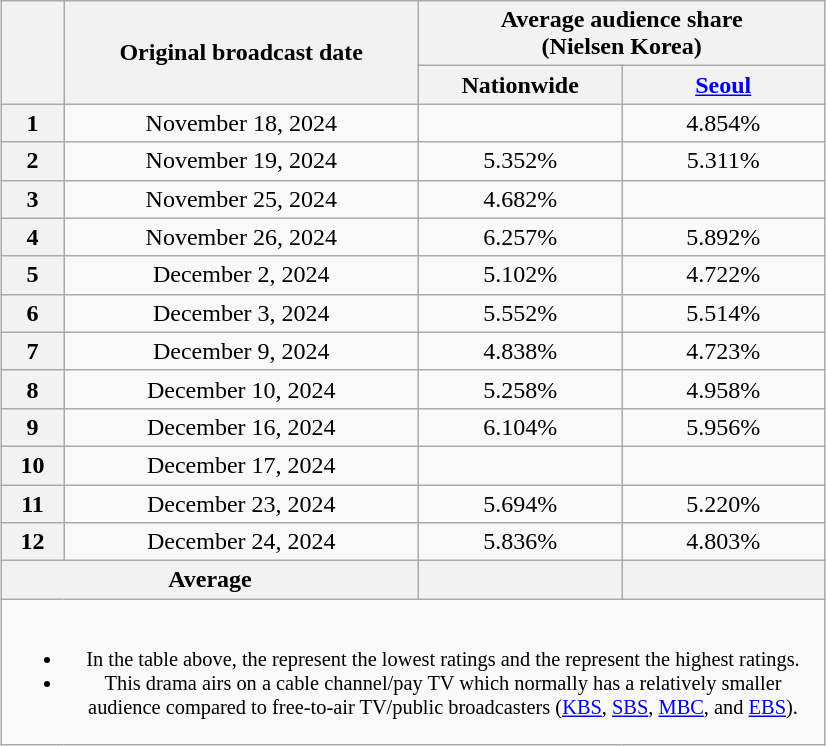<table class="wikitable" style="margin-left:auto; margin-right:auto; width:550px; text-align:center">
<tr>
<th scope="col" rowspan="2"></th>
<th scope="col" rowspan="2">Original broadcast date</th>
<th scope="col" colspan="2">Average audience share<br>(Nielsen Korea)</th>
</tr>
<tr>
<th scope="col" style="width:8em">Nationwide</th>
<th scope="col" style="width:8em"><a href='#'>Seoul</a></th>
</tr>
<tr>
<th scope="row">1</th>
<td>November 18, 2024</td>
<td><strong></strong> </td>
<td>4.854% </td>
</tr>
<tr>
<th scope="row">2</th>
<td>November 19, 2024</td>
<td>5.352% </td>
<td>5.311% </td>
</tr>
<tr>
<th scope="row">3</th>
<td>November 25, 2024</td>
<td>4.682% </td>
<td><strong></strong> </td>
</tr>
<tr>
<th scope="row">4</th>
<td>November 26, 2024</td>
<td>6.257% </td>
<td>5.892% </td>
</tr>
<tr>
<th scope="row">5</th>
<td>December 2, 2024</td>
<td>5.102% </td>
<td>4.722% </td>
</tr>
<tr>
<th scope="row">6</th>
<td>December 3, 2024</td>
<td>5.552% </td>
<td>5.514% </td>
</tr>
<tr>
<th scope="row">7</th>
<td>December 9, 2024</td>
<td>4.838% </td>
<td>4.723% </td>
</tr>
<tr>
<th scope="row">8</th>
<td>December 10, 2024</td>
<td>5.258% </td>
<td>4.958% </td>
</tr>
<tr>
<th scope="row">9</th>
<td>December 16, 2024</td>
<td>6.104% </td>
<td>5.956% </td>
</tr>
<tr>
<th scope="row">10</th>
<td>December 17, 2024</td>
<td><strong></strong> </td>
<td><strong></strong> </td>
</tr>
<tr>
<th scope="row">11</th>
<td>December 23, 2024</td>
<td>5.694% </td>
<td>5.220% </td>
</tr>
<tr>
<th scope="row">12</th>
<td>December 24, 2024</td>
<td>5.836% </td>
<td>4.803% </td>
</tr>
<tr>
<th scope="col" colspan="2">Average</th>
<th scope="col"></th>
<th scope="col"></th>
</tr>
<tr>
<td colspan="4" style="font-size:85%"><br><ul><li>In the table above, the <strong></strong> represent the lowest ratings and the <strong></strong> represent the highest ratings.</li><li>This drama airs on a cable channel/pay TV which normally has a relatively smaller audience compared to free-to-air TV/public broadcasters (<a href='#'>KBS</a>, <a href='#'>SBS</a>, <a href='#'>MBC</a>, and <a href='#'>EBS</a>).</li></ul></td>
</tr>
</table>
